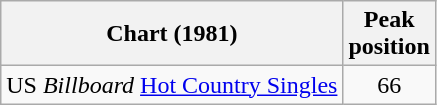<table class="wikitable sortable">
<tr>
<th>Chart (1981)</th>
<th>Peak<br>position</th>
</tr>
<tr>
<td>US <em>Billboard</em> <a href='#'>Hot Country Singles</a></td>
<td align="center">66</td>
</tr>
</table>
